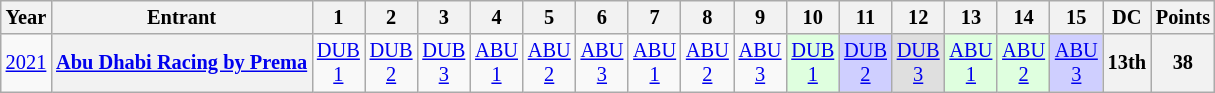<table class="wikitable" style="text-align:center; font-size:85%">
<tr>
<th>Year</th>
<th>Entrant</th>
<th>1</th>
<th>2</th>
<th>3</th>
<th>4</th>
<th>5</th>
<th>6</th>
<th>7</th>
<th>8</th>
<th>9</th>
<th>10</th>
<th>11</th>
<th>12</th>
<th>13</th>
<th>14</th>
<th>15</th>
<th>DC</th>
<th>Points</th>
</tr>
<tr>
<td><a href='#'>2021</a></td>
<th nowrap><a href='#'>Abu Dhabi Racing by Prema</a></th>
<td style="background:#;"><a href='#'>DUB<br>1</a></td>
<td style="background:#;"><a href='#'>DUB<br>2</a></td>
<td style="background:#;"><a href='#'>DUB<br>3</a></td>
<td style="background:#;"><a href='#'>ABU<br>1</a></td>
<td style="background:#;"><a href='#'>ABU<br>2</a></td>
<td style="background:#;"><a href='#'>ABU<br>3</a></td>
<td style="background:#;"><a href='#'>ABU<br>1</a></td>
<td style="background:#;"><a href='#'>ABU<br>2</a></td>
<td style="background:#;"><a href='#'>ABU<br>3</a></td>
<td style="background:#DFFFDF;"><a href='#'>DUB<br>1</a><br></td>
<td style="background:#CFCFFF;"><a href='#'>DUB<br>2</a><br></td>
<td style="background:#DFDFDF;"><a href='#'>DUB<br>3</a><br></td>
<td style="background:#DFFFDF;"><a href='#'>ABU<br>1</a><br></td>
<td style="background:#DFFFDF;"><a href='#'>ABU<br>2</a><br></td>
<td style="background:#CFCFFF;"><a href='#'>ABU<br>3</a><br></td>
<th>13th</th>
<th>38</th>
</tr>
</table>
